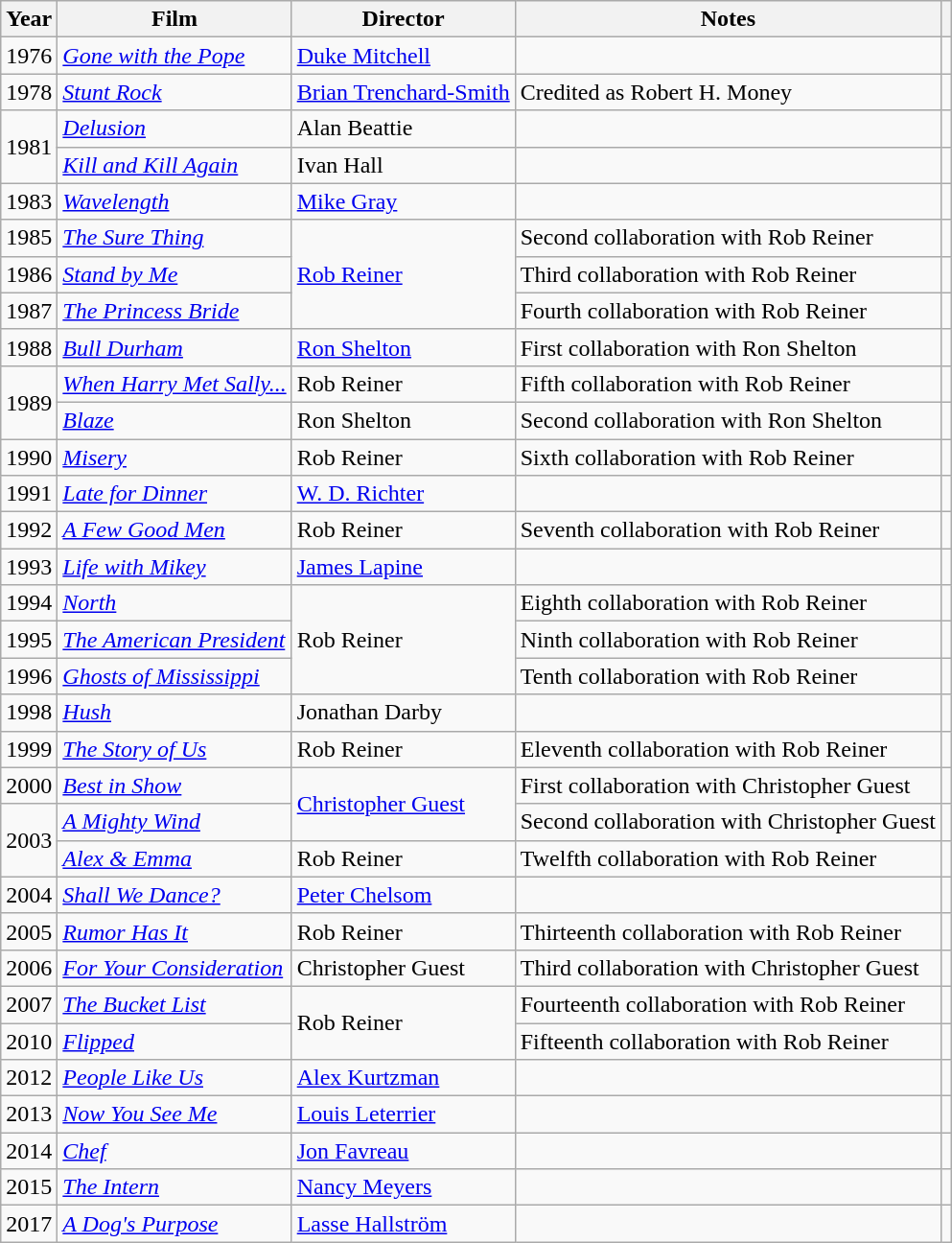<table class="wikitable">
<tr>
<th>Year</th>
<th>Film</th>
<th>Director</th>
<th>Notes</th>
<th></th>
</tr>
<tr>
<td>1976</td>
<td><em><a href='#'>Gone with the Pope</a></em></td>
<td><a href='#'>Duke Mitchell</a></td>
<td></td>
<td></td>
</tr>
<tr>
<td>1978</td>
<td><em><a href='#'>Stunt Rock</a></em></td>
<td><a href='#'>Brian Trenchard-Smith</a></td>
<td>Credited as Robert H. Money</td>
<td></td>
</tr>
<tr>
<td rowspan=2>1981</td>
<td><em><a href='#'>Delusion</a></em></td>
<td>Alan Beattie</td>
<td></td>
<td></td>
</tr>
<tr>
<td><em><a href='#'>Kill and Kill Again</a></em></td>
<td>Ivan Hall</td>
<td></td>
<td></td>
</tr>
<tr>
<td>1983</td>
<td><em><a href='#'>Wavelength</a></em></td>
<td><a href='#'>Mike Gray</a></td>
<td></td>
<td></td>
</tr>
<tr>
<td>1985</td>
<td><em><a href='#'>The Sure Thing</a></em></td>
<td rowspan=3><a href='#'>Rob Reiner</a></td>
<td>Second collaboration with Rob Reiner</td>
<td></td>
</tr>
<tr>
<td>1986</td>
<td><em><a href='#'>Stand by Me</a></em></td>
<td>Third collaboration with Rob Reiner</td>
<td></td>
</tr>
<tr>
<td>1987</td>
<td><em><a href='#'>The Princess Bride</a></em></td>
<td>Fourth collaboration with Rob Reiner</td>
<td></td>
</tr>
<tr>
<td>1988</td>
<td><em><a href='#'>Bull Durham</a></em></td>
<td><a href='#'>Ron Shelton</a></td>
<td>First collaboration with Ron Shelton</td>
<td></td>
</tr>
<tr>
<td rowspan=2>1989</td>
<td><em><a href='#'>When Harry Met Sally...</a></em></td>
<td>Rob Reiner</td>
<td>Fifth collaboration with Rob Reiner</td>
<td></td>
</tr>
<tr>
<td><em><a href='#'>Blaze</a></em></td>
<td>Ron Shelton</td>
<td>Second collaboration with Ron Shelton</td>
<td></td>
</tr>
<tr>
<td>1990</td>
<td><em><a href='#'>Misery</a></em></td>
<td>Rob Reiner</td>
<td>Sixth collaboration with Rob Reiner</td>
<td></td>
</tr>
<tr>
<td>1991</td>
<td><em><a href='#'>Late for Dinner</a></em></td>
<td><a href='#'>W. D. Richter</a></td>
<td></td>
<td></td>
</tr>
<tr>
<td>1992</td>
<td><em><a href='#'>A Few Good Men</a></em></td>
<td>Rob Reiner</td>
<td>Seventh collaboration with Rob Reiner</td>
<td></td>
</tr>
<tr>
<td>1993</td>
<td><em><a href='#'>Life with Mikey</a></em></td>
<td><a href='#'>James Lapine</a></td>
<td></td>
<td></td>
</tr>
<tr>
<td>1994</td>
<td><em><a href='#'>North</a></em></td>
<td rowspan=3>Rob Reiner</td>
<td>Eighth collaboration with Rob Reiner</td>
<td></td>
</tr>
<tr>
<td>1995</td>
<td><em><a href='#'>The American President</a></em></td>
<td>Ninth collaboration with Rob Reiner</td>
<td></td>
</tr>
<tr>
<td>1996</td>
<td><em><a href='#'>Ghosts of Mississippi</a></em></td>
<td>Tenth collaboration with Rob Reiner</td>
<td></td>
</tr>
<tr>
<td>1998</td>
<td><em><a href='#'>Hush</a></em></td>
<td>Jonathan Darby</td>
<td></td>
<td></td>
</tr>
<tr>
<td>1999</td>
<td><em><a href='#'>The Story of Us</a></em></td>
<td>Rob Reiner</td>
<td>Eleventh collaboration with Rob Reiner</td>
<td></td>
</tr>
<tr>
<td>2000</td>
<td><em><a href='#'>Best in Show</a></em></td>
<td rowspan=2><a href='#'>Christopher Guest</a></td>
<td>First collaboration with Christopher Guest</td>
<td></td>
</tr>
<tr>
<td rowspan=2>2003</td>
<td><em><a href='#'>A Mighty Wind</a></em></td>
<td>Second collaboration with Christopher Guest</td>
<td></td>
</tr>
<tr>
<td><em><a href='#'>Alex & Emma</a></em></td>
<td>Rob Reiner</td>
<td>Twelfth collaboration with Rob Reiner</td>
<td></td>
</tr>
<tr>
<td>2004</td>
<td><em><a href='#'>Shall We Dance?</a></em></td>
<td><a href='#'>Peter Chelsom</a></td>
<td></td>
<td></td>
</tr>
<tr>
<td>2005</td>
<td><em><a href='#'>Rumor Has It</a></em></td>
<td>Rob Reiner</td>
<td>Thirteenth collaboration with Rob Reiner</td>
<td></td>
</tr>
<tr>
<td>2006</td>
<td><em><a href='#'>For Your Consideration</a></em></td>
<td>Christopher Guest</td>
<td>Third collaboration with Christopher Guest</td>
<td></td>
</tr>
<tr>
<td>2007</td>
<td><em><a href='#'>The Bucket List</a></em></td>
<td rowspan=2>Rob Reiner</td>
<td>Fourteenth collaboration with Rob Reiner</td>
<td></td>
</tr>
<tr>
<td>2010</td>
<td><em><a href='#'>Flipped</a></em></td>
<td>Fifteenth collaboration with Rob Reiner</td>
<td></td>
</tr>
<tr>
<td>2012</td>
<td><em><a href='#'>People Like Us</a></em></td>
<td><a href='#'>Alex Kurtzman</a></td>
<td></td>
<td></td>
</tr>
<tr>
<td>2013</td>
<td><em><a href='#'>Now You See Me</a></em></td>
<td><a href='#'>Louis Leterrier</a></td>
<td></td>
<td></td>
</tr>
<tr>
<td>2014</td>
<td><em><a href='#'>Chef</a></em></td>
<td><a href='#'>Jon Favreau</a></td>
<td></td>
<td></td>
</tr>
<tr>
<td>2015</td>
<td><em><a href='#'>The Intern</a></em></td>
<td><a href='#'>Nancy Meyers</a></td>
<td></td>
<td></td>
</tr>
<tr>
<td>2017</td>
<td><em><a href='#'>A Dog's Purpose</a></em></td>
<td><a href='#'>Lasse Hallström</a></td>
<td></td>
<td></td>
</tr>
</table>
